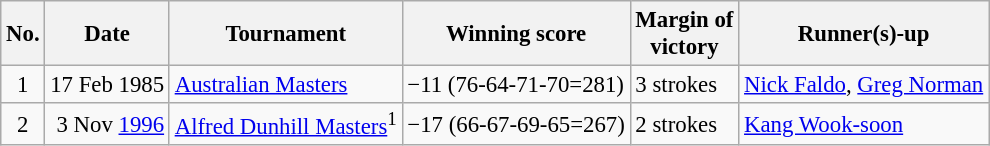<table class="wikitable" style="font-size:95%;">
<tr>
<th>No.</th>
<th>Date</th>
<th>Tournament</th>
<th>Winning score</th>
<th>Margin of<br>victory</th>
<th>Runner(s)-up</th>
</tr>
<tr>
<td align=center>1</td>
<td align=right>17 Feb 1985</td>
<td><a href='#'>Australian Masters</a></td>
<td>−11 (76-64-71-70=281)</td>
<td>3 strokes</td>
<td> <a href='#'>Nick Faldo</a>,  <a href='#'>Greg Norman</a></td>
</tr>
<tr>
<td align=center>2</td>
<td align=right>3 Nov <a href='#'>1996</a></td>
<td><a href='#'>Alfred Dunhill Masters</a><sup>1</sup></td>
<td>−17 (66-67-69-65=267)</td>
<td>2 strokes</td>
<td> <a href='#'>Kang Wook-soon</a></td>
</tr>
</table>
